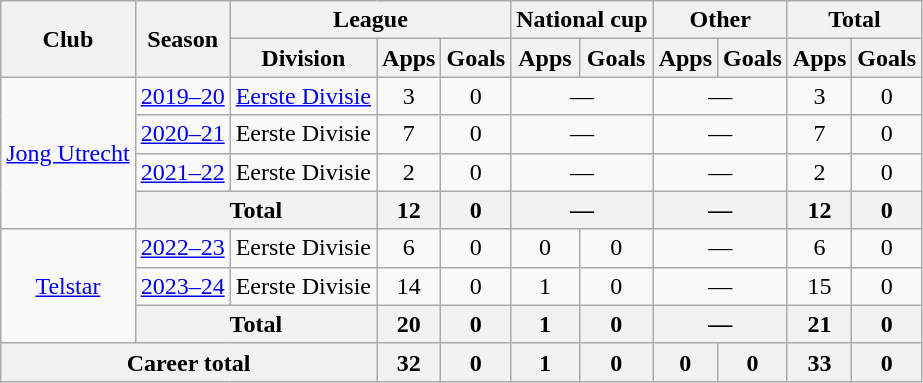<table class="wikitable" style="text-align:center">
<tr>
<th rowspan="2">Club</th>
<th rowspan="2">Season</th>
<th colspan="3">League</th>
<th colspan="2">National cup</th>
<th colspan="2">Other</th>
<th colspan="2">Total</th>
</tr>
<tr>
<th>Division</th>
<th>Apps</th>
<th>Goals</th>
<th>Apps</th>
<th>Goals</th>
<th>Apps</th>
<th>Goals</th>
<th>Apps</th>
<th>Goals</th>
</tr>
<tr>
<td rowspan="4"><a href='#'>Jong Utrecht</a></td>
<td><a href='#'>2019–20</a></td>
<td><a href='#'>Eerste Divisie</a></td>
<td>3</td>
<td>0</td>
<td colspan="2">—</td>
<td colspan="2">—</td>
<td>3</td>
<td>0</td>
</tr>
<tr>
<td><a href='#'>2020–21</a></td>
<td>Eerste Divisie</td>
<td>7</td>
<td>0</td>
<td colspan="2">—</td>
<td colspan="2">—</td>
<td>7</td>
<td>0</td>
</tr>
<tr>
<td><a href='#'>2021–22</a></td>
<td>Eerste Divisie</td>
<td>2</td>
<td>0</td>
<td colspan="2">—</td>
<td colspan="2">—</td>
<td>2</td>
<td>0</td>
</tr>
<tr>
<th colspan="2">Total</th>
<th>12</th>
<th>0</th>
<th colspan="2">—</th>
<th colspan="2">—</th>
<th>12</th>
<th>0</th>
</tr>
<tr>
<td rowspan="3"><a href='#'>Telstar</a></td>
<td><a href='#'>2022–23</a></td>
<td>Eerste Divisie</td>
<td>6</td>
<td>0</td>
<td>0</td>
<td>0</td>
<td colspan="2">—</td>
<td>6</td>
<td>0</td>
</tr>
<tr>
<td><a href='#'>2023–24</a></td>
<td>Eerste Divisie</td>
<td>14</td>
<td>0</td>
<td>1</td>
<td>0</td>
<td colspan="2">—</td>
<td>15</td>
<td>0</td>
</tr>
<tr>
<th colspan="2">Total</th>
<th>20</th>
<th>0</th>
<th>1</th>
<th>0</th>
<th colspan="2">—</th>
<th>21</th>
<th>0</th>
</tr>
<tr>
<th colspan="3">Career total</th>
<th>32</th>
<th>0</th>
<th>1</th>
<th>0</th>
<th>0</th>
<th>0</th>
<th>33</th>
<th>0</th>
</tr>
</table>
